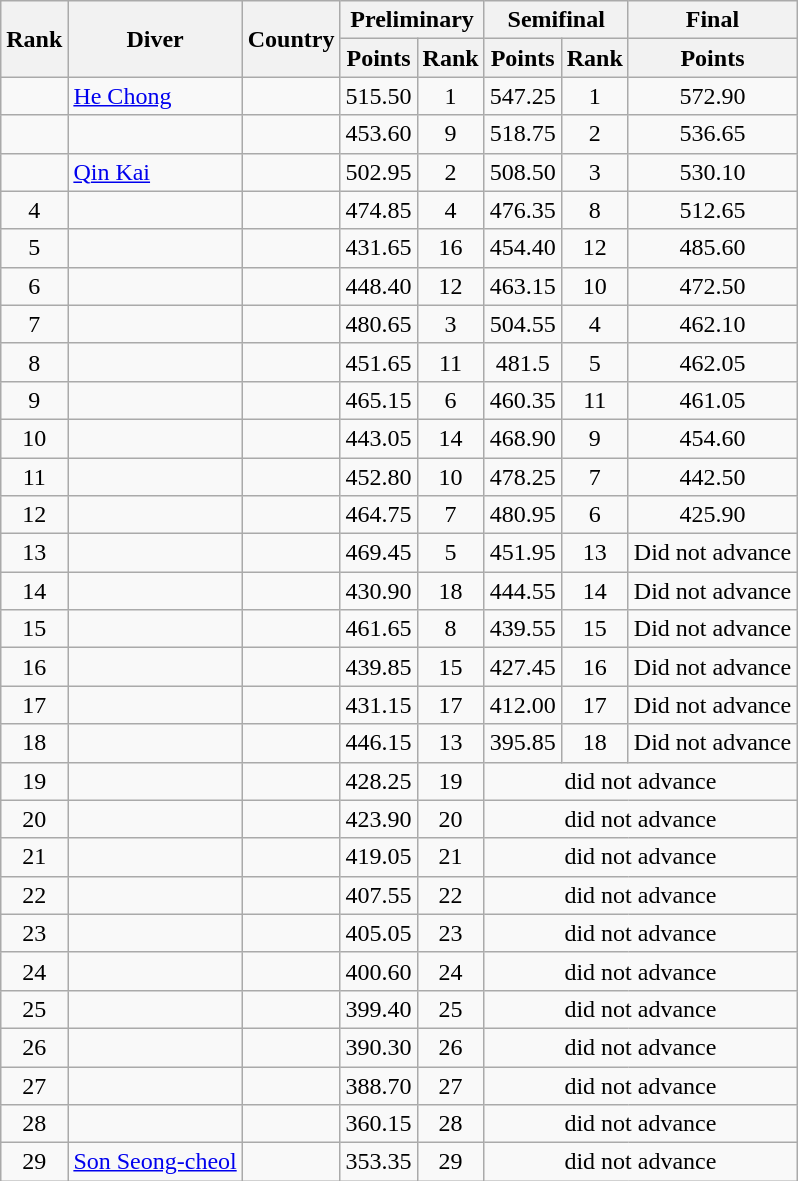<table class="wikitable sortable" style="text-align:center">
<tr>
<th rowspan="2">Rank</th>
<th rowspan="2">Diver</th>
<th rowspan="2">Country</th>
<th colspan="2">Preliminary </th>
<th colspan="2">Semifinal </th>
<th>Final </th>
</tr>
<tr>
<th>Points</th>
<th>Rank</th>
<th>Points</th>
<th>Rank</th>
<th>Points</th>
</tr>
<tr>
<td></td>
<td align=left><a href='#'>He Chong</a></td>
<td align=left></td>
<td>515.50</td>
<td>1</td>
<td>547.25</td>
<td>1</td>
<td>572.90</td>
</tr>
<tr>
<td></td>
<td align=left></td>
<td align=left></td>
<td>453.60</td>
<td>9</td>
<td>518.75</td>
<td>2</td>
<td>536.65</td>
</tr>
<tr>
<td></td>
<td align=left><a href='#'>Qin Kai</a></td>
<td align=left></td>
<td>502.95</td>
<td>2</td>
<td>508.50</td>
<td>3</td>
<td>530.10</td>
</tr>
<tr>
<td>4</td>
<td align=left></td>
<td align=left></td>
<td>474.85</td>
<td>4</td>
<td>476.35</td>
<td>8</td>
<td>512.65</td>
</tr>
<tr>
<td>5</td>
<td align=left></td>
<td align=left></td>
<td>431.65</td>
<td>16</td>
<td>454.40</td>
<td>12</td>
<td>485.60</td>
</tr>
<tr>
<td>6</td>
<td align=left></td>
<td align=left></td>
<td>448.40</td>
<td>12</td>
<td>463.15</td>
<td>10</td>
<td>472.50</td>
</tr>
<tr>
<td>7</td>
<td align=left></td>
<td align=left></td>
<td>480.65</td>
<td>3</td>
<td>504.55</td>
<td>4</td>
<td>462.10</td>
</tr>
<tr>
<td>8</td>
<td align=left></td>
<td align=left></td>
<td>451.65</td>
<td>11</td>
<td>481.5</td>
<td>5</td>
<td>462.05</td>
</tr>
<tr>
<td>9</td>
<td align=left></td>
<td align=left></td>
<td>465.15</td>
<td>6</td>
<td>460.35</td>
<td>11</td>
<td>461.05</td>
</tr>
<tr>
<td>10</td>
<td align=left></td>
<td align=left></td>
<td>443.05</td>
<td>14</td>
<td>468.90</td>
<td>9</td>
<td>454.60</td>
</tr>
<tr>
<td>11</td>
<td align=left></td>
<td align=left></td>
<td>452.80</td>
<td>10</td>
<td>478.25</td>
<td>7</td>
<td>442.50</td>
</tr>
<tr>
<td>12</td>
<td align=left></td>
<td align=left></td>
<td>464.75</td>
<td>7</td>
<td>480.95</td>
<td>6</td>
<td>425.90</td>
</tr>
<tr>
<td>13</td>
<td align=left></td>
<td align=left></td>
<td>469.45</td>
<td>5</td>
<td>451.95</td>
<td>13</td>
<td>Did not advance</td>
</tr>
<tr>
<td>14</td>
<td align=left></td>
<td align=left></td>
<td>430.90</td>
<td>18</td>
<td>444.55</td>
<td>14</td>
<td>Did not advance</td>
</tr>
<tr>
<td>15</td>
<td align=left></td>
<td align=left></td>
<td>461.65</td>
<td>8</td>
<td>439.55</td>
<td>15</td>
<td>Did not advance</td>
</tr>
<tr>
<td>16</td>
<td align=left></td>
<td align=left></td>
<td>439.85</td>
<td>15</td>
<td>427.45</td>
<td>16</td>
<td>Did not advance</td>
</tr>
<tr>
<td>17</td>
<td align=left></td>
<td align=left></td>
<td>431.15</td>
<td>17</td>
<td>412.00</td>
<td>17</td>
<td>Did not advance</td>
</tr>
<tr>
<td>18</td>
<td align=left></td>
<td align=left></td>
<td>446.15</td>
<td>13</td>
<td>395.85</td>
<td>18</td>
<td>Did not advance</td>
</tr>
<tr>
<td>19</td>
<td align=left></td>
<td align=left></td>
<td>428.25</td>
<td>19</td>
<td colspan=3>did not advance</td>
</tr>
<tr>
<td>20</td>
<td align=left></td>
<td align=left></td>
<td>423.90</td>
<td>20</td>
<td colspan=3>did not advance</td>
</tr>
<tr>
<td>21</td>
<td align=left></td>
<td align=left></td>
<td>419.05</td>
<td>21</td>
<td colspan=3>did not advance</td>
</tr>
<tr>
<td>22</td>
<td align=left></td>
<td align=left></td>
<td>407.55</td>
<td>22</td>
<td colspan=3>did not advance</td>
</tr>
<tr>
<td>23</td>
<td align=left></td>
<td align=left></td>
<td>405.05</td>
<td>23</td>
<td colspan=3>did not advance</td>
</tr>
<tr>
<td>24</td>
<td align=left></td>
<td align=left></td>
<td>400.60</td>
<td>24</td>
<td colspan=3>did not advance</td>
</tr>
<tr>
<td>25</td>
<td align=left></td>
<td align=left></td>
<td>399.40</td>
<td>25</td>
<td colspan=3>did not advance</td>
</tr>
<tr>
<td>26</td>
<td align=left></td>
<td align=left></td>
<td>390.30</td>
<td>26</td>
<td colspan=3>did not advance</td>
</tr>
<tr>
<td>27</td>
<td align=left></td>
<td align=left></td>
<td>388.70</td>
<td>27</td>
<td colspan=3>did not advance</td>
</tr>
<tr>
<td>28</td>
<td align=left></td>
<td align=left></td>
<td>360.15</td>
<td>28</td>
<td colspan=3>did not advance</td>
</tr>
<tr>
<td>29</td>
<td align=left><a href='#'>Son Seong-cheol</a></td>
<td align=left></td>
<td>353.35</td>
<td>29</td>
<td colspan=3>did not advance</td>
</tr>
</table>
